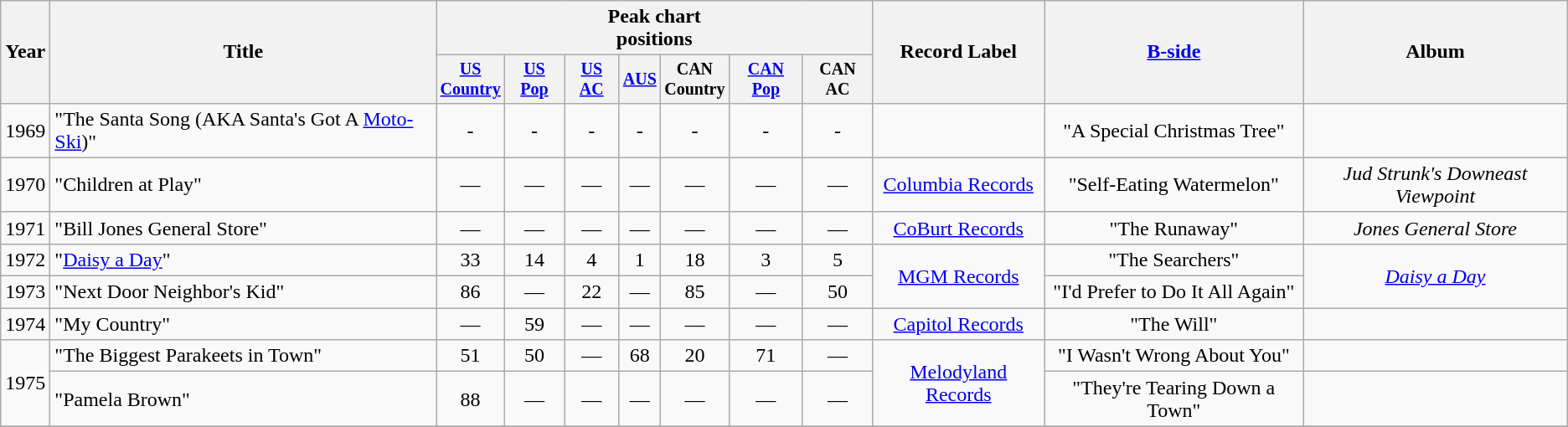<table class="wikitable" style=text-align:center;>
<tr>
<th rowspan="2">Year</th>
<th rowspan="2">Title</th>
<th colspan="7">Peak chart<br>positions</th>
<th rowspan="2">Record Label</th>
<th rowspan="2"><a href='#'>B-side</a></th>
<th rowspan="2">Album</th>
</tr>
<tr style="font-size:smaller;">
<th align=centre><a href='#'>US<br>Country</a></th>
<th align=centre><a href='#'>US Pop</a></th>
<th align=centre><a href='#'>US AC</a></th>
<th align=centre><a href='#'>AUS</a></th>
<th align=centre>CAN<br>Country</th>
<th align=centre><a href='#'>CAN Pop</a></th>
<th align=centre>CAN AC</th>
</tr>
<tr>
<td>1969</td>
<td align=left>"The Santa Song (AKA Santa's Got A <a href='#'>Moto-Ski</a>)"</td>
<td>-</td>
<td>-</td>
<td>-</td>
<td>-</td>
<td>-</td>
<td>-</td>
<td>-</td>
<td></td>
<td>"A Special Christmas Tree"</td>
<td></td>
</tr>
<tr>
<td rowspan="1">1970</td>
<td align=left>"Children at Play"</td>
<td>—</td>
<td>—</td>
<td>—</td>
<td>—</td>
<td>—</td>
<td>—</td>
<td>—</td>
<td rowspan="1"><a href='#'>Columbia Records</a></td>
<td>"Self-Eating Watermelon"</td>
<td rowspan="1"><em>Jud Strunk's Downeast Viewpoint</em></td>
</tr>
<tr>
<td rowspan="1">1971</td>
<td align=left>"Bill Jones General Store"</td>
<td>—</td>
<td>—</td>
<td>—</td>
<td>—</td>
<td>—</td>
<td>—</td>
<td>—</td>
<td rowspan="1"><a href='#'>CoBurt Records</a></td>
<td>"The Runaway"</td>
<td rowspan="1"><em>Jones General Store</em></td>
</tr>
<tr>
<td rowspan="1">1972</td>
<td align=left>"<a href='#'>Daisy a Day</a>"</td>
<td>33</td>
<td>14</td>
<td>4</td>
<td>1</td>
<td>18</td>
<td>3</td>
<td>5</td>
<td rowspan="2"><a href='#'>MGM Records</a></td>
<td>"The Searchers"</td>
<td rowspan="2"><em><a href='#'>Daisy a Day</a></em></td>
</tr>
<tr>
<td rowspan="1">1973</td>
<td align=left>"Next Door Neighbor's Kid"</td>
<td>86</td>
<td>—</td>
<td>22</td>
<td>—</td>
<td>85</td>
<td>—</td>
<td>50</td>
<td>"I'd Prefer to Do It All Again"</td>
</tr>
<tr>
<td rowspan="1">1974</td>
<td align=left>"My Country"</td>
<td>—</td>
<td>59</td>
<td>—</td>
<td>—</td>
<td>—</td>
<td>—</td>
<td>—</td>
<td rowspan="1"><a href='#'>Capitol Records</a></td>
<td>"The Will"</td>
<td rowspan="1"></td>
</tr>
<tr>
<td rowspan="2">1975</td>
<td align=left>"The Biggest Parakeets in Town"</td>
<td>51</td>
<td>50</td>
<td>—</td>
<td>68</td>
<td>20</td>
<td>71</td>
<td>—</td>
<td rowspan="2"><a href='#'>Melodyland Records</a></td>
<td>"I Wasn't Wrong About You"</td>
<td rowspan="1"></td>
</tr>
<tr>
<td align=left>"Pamela Brown"</td>
<td>88</td>
<td>—</td>
<td>—</td>
<td>—</td>
<td>—</td>
<td>—</td>
<td>—</td>
<td>"They're Tearing Down a Town"</td>
<td rowspan="1"></td>
</tr>
<tr>
</tr>
</table>
